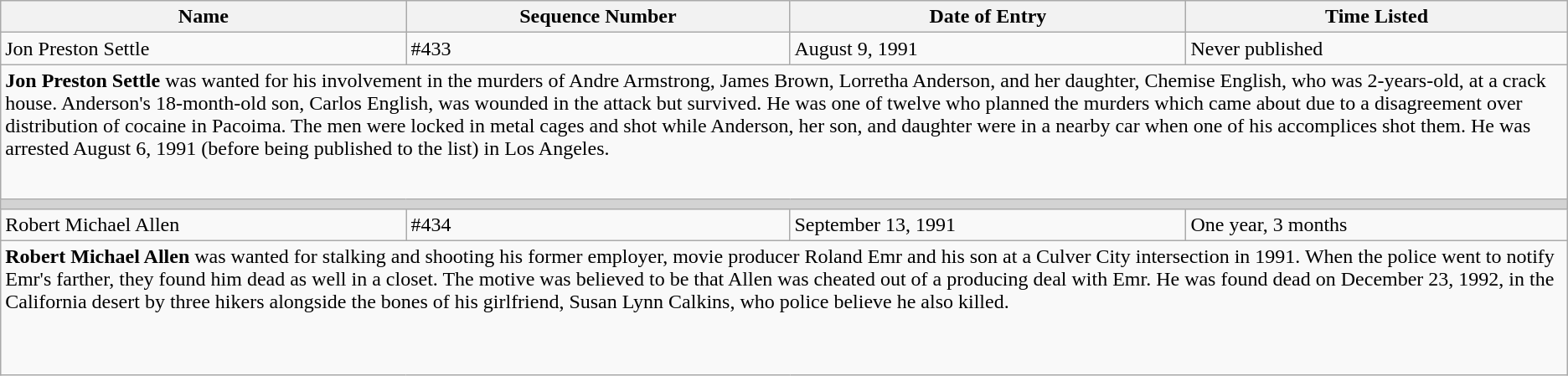<table class="wikitable">
<tr>
<th>Name</th>
<th>Sequence Number</th>
<th>Date of Entry</th>
<th>Time Listed</th>
</tr>
<tr>
<td height="10">Jon Preston Settle</td>
<td>#433</td>
<td>August 9, 1991</td>
<td>Never published</td>
</tr>
<tr>
<td colspan="4" valign="top" height="100"><strong>Jon Preston Settle</strong> was wanted for his involvement in the murders of Andre Armstrong, James Brown, Lorretha Anderson, and her daughter, Chemise English, who was 2-years-old, at a crack house. Anderson's 18-month-old son, Carlos English, was wounded in the attack but survived. He was one of twelve who planned the murders which came about due to a disagreement over distribution of cocaine in Pacoima. The men were locked in metal cages and shot while Anderson, her son, and daughter were in a nearby car when one of his accomplices shot them. He was arrested August 6, 1991 (before being published to the list) in Los Angeles.</td>
</tr>
<tr>
<td colSpan="4" style="background-color:lightgrey;"></td>
</tr>
<tr>
<td height="10">Robert Michael Allen</td>
<td>#434</td>
<td>September 13, 1991</td>
<td>One year, 3 months</td>
</tr>
<tr>
<td colspan="4" valign="top" height="100"><strong>Robert Michael Allen</strong> was wanted for stalking and shooting his former employer, movie producer Roland Emr and his son at a Culver City intersection in 1991. When the police went to notify Emr's farther, they found him dead as well in a closet. The motive was believed to be that Allen was cheated out of a producing deal with Emr. He was found dead on December 23, 1992, in the California desert by three hikers alongside the bones of his girlfriend, Susan Lynn Calkins, who police believe he also killed.</td>
</tr>
</table>
